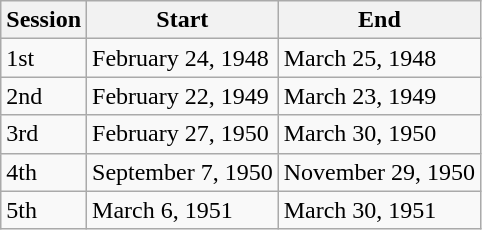<table class="wikitable">
<tr>
<th>Session</th>
<th>Start</th>
<th>End</th>
</tr>
<tr>
<td>1st</td>
<td>February 24, 1948</td>
<td>March 25, 1948</td>
</tr>
<tr>
<td>2nd</td>
<td>February 22, 1949</td>
<td>March 23, 1949</td>
</tr>
<tr>
<td>3rd</td>
<td>February 27, 1950</td>
<td>March 30, 1950</td>
</tr>
<tr>
<td>4th</td>
<td>September 7, 1950</td>
<td>November 29, 1950</td>
</tr>
<tr>
<td>5th</td>
<td>March 6, 1951</td>
<td>March 30, 1951</td>
</tr>
</table>
